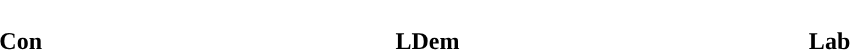<table style="width:60%; text-align:center;">
<tr style="color:white;">
<td style="background:"><strong>28</strong></td>
<td style="background:"><strong>24</strong></td>
<td style="background:"><strong>2</strong></td>
</tr>
<tr>
<td><span><strong>Con</strong></span></td>
<td><span><strong>LDem</strong></span></td>
<td><span><strong>Lab</strong></span></td>
</tr>
</table>
